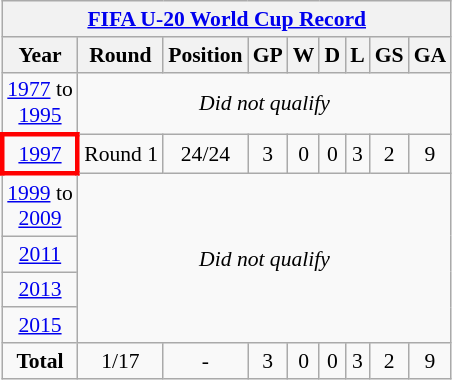<table class="wikitable" style="text-align: center;font-size:90%;">
<tr>
<th colspan=9><a href='#'>FIFA U-20 World Cup Record</a></th>
</tr>
<tr>
<th>Year</th>
<th>Round</th>
<th>Position</th>
<th>GP</th>
<th>W</th>
<th>D</th>
<th>L</th>
<th>GS</th>
<th>GA</th>
</tr>
<tr>
<td> <a href='#'>1977</a> to <br> <a href='#'>1995</a></td>
<td colspan="8"><em>Did not qualify</em></td>
</tr>
<tr>
<td style="border: 3px solid red"> <a href='#'>1997</a></td>
<td>Round 1</td>
<td>24/24</td>
<td>3</td>
<td>0</td>
<td>0</td>
<td>3</td>
<td>2</td>
<td>9</td>
</tr>
<tr>
<td> <a href='#'>1999</a> to <br> <a href='#'>2009</a></td>
<td rowspan="4" colspan="8"><em>Did not qualify</em></td>
</tr>
<tr>
<td> <a href='#'>2011</a></td>
</tr>
<tr>
<td> <a href='#'>2013</a></td>
</tr>
<tr>
<td> <a href='#'>2015</a></td>
</tr>
<tr>
<td><strong>Total</strong></td>
<td>1/17</td>
<td>-</td>
<td>3</td>
<td>0</td>
<td>0</td>
<td>3</td>
<td>2</td>
<td>9</td>
</tr>
</table>
